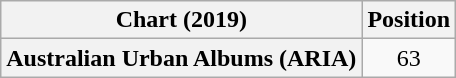<table class="wikitable plainrowheaders" style="text-align:center;">
<tr>
<th scope="col">Chart (2019)</th>
<th scope="col">Position</th>
</tr>
<tr>
<th scope="row">Australian Urban Albums (ARIA)</th>
<td>63</td>
</tr>
</table>
